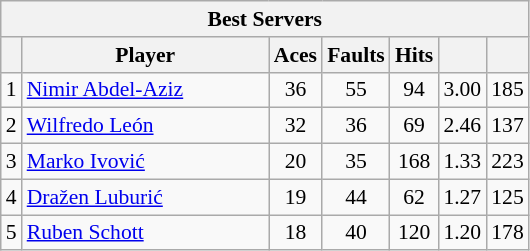<table class="wikitable sortable" style=font-size:90%>
<tr>
<th colspan=7>Best Servers</th>
</tr>
<tr>
<th></th>
<th width=158>Player</th>
<th width=20>Aces</th>
<th width=20>Faults</th>
<th width=20>Hits</th>
<th width=20></th>
<th width=20></th>
</tr>
<tr>
<td>1</td>
<td> <a href='#'>Nimir Abdel-Aziz</a></td>
<td align=center>36</td>
<td align=center>55</td>
<td align=center>94</td>
<td align=center>3.00</td>
<td align=center>185</td>
</tr>
<tr>
<td>2</td>
<td> <a href='#'>Wilfredo León</a></td>
<td align=center>32</td>
<td align=center>36</td>
<td align=center>69</td>
<td align=center>2.46</td>
<td align=center>137</td>
</tr>
<tr>
<td>3</td>
<td> <a href='#'>Marko Ivović</a></td>
<td align=center>20</td>
<td align=center>35</td>
<td align=center>168</td>
<td align=center>1.33</td>
<td align=center>223</td>
</tr>
<tr>
<td>4</td>
<td> <a href='#'>Dražen Luburić</a></td>
<td align=center>19</td>
<td align=center>44</td>
<td align=center>62</td>
<td align=center>1.27</td>
<td align=center>125</td>
</tr>
<tr>
<td>5</td>
<td> <a href='#'>Ruben Schott</a></td>
<td align=center>18</td>
<td align=center>40</td>
<td align=center>120</td>
<td align=center>1.20</td>
<td align=center>178</td>
</tr>
</table>
